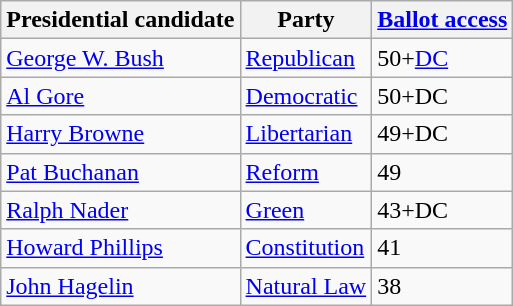<table class="wikitable" style="background:#lightgrey">
<tr>
<th>Presidential candidate</th>
<th>Party</th>
<th><a href='#'>Ballot access</a></th>
</tr>
<tr>
<td><a href='#'>George W. Bush</a></td>
<td><a href='#'>Republican</a></td>
<td>50+<a href='#'>DC</a></td>
</tr>
<tr>
<td><a href='#'>Al Gore</a></td>
<td><a href='#'>Democratic</a></td>
<td>50+DC</td>
</tr>
<tr>
<td><a href='#'>Harry Browne</a></td>
<td><a href='#'>Libertarian</a></td>
<td>49+DC</td>
</tr>
<tr>
<td><a href='#'>Pat Buchanan</a></td>
<td><a href='#'>Reform</a></td>
<td>49</td>
</tr>
<tr>
<td><a href='#'>Ralph Nader</a></td>
<td><a href='#'>Green</a></td>
<td>43+DC</td>
</tr>
<tr>
<td><a href='#'>Howard Phillips</a></td>
<td><a href='#'>Constitution</a></td>
<td>41</td>
</tr>
<tr>
<td><a href='#'>John Hagelin</a></td>
<td><a href='#'>Natural Law</a></td>
<td>38</td>
</tr>
</table>
